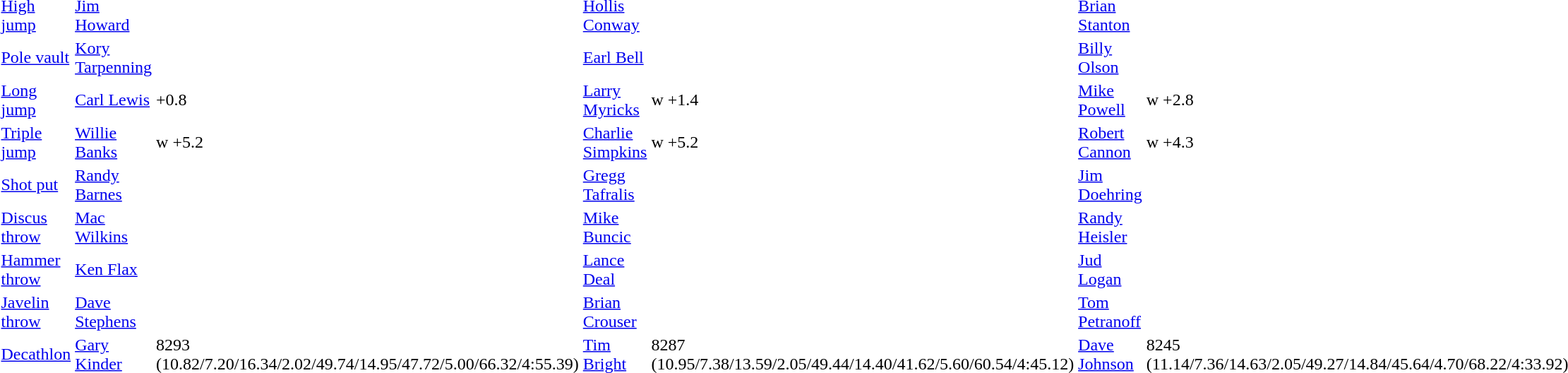<table>
<tr>
<td><a href='#'>High jump</a></td>
<td><a href='#'>Jim Howard</a></td>
<td></td>
<td><a href='#'>Hollis Conway</a></td>
<td></td>
<td><a href='#'>Brian Stanton</a></td>
<td></td>
</tr>
<tr>
<td><a href='#'>Pole vault</a></td>
<td><a href='#'>Kory Tarpenning</a></td>
<td></td>
<td><a href='#'>Earl Bell</a></td>
<td></td>
<td><a href='#'>Billy Olson</a></td>
<td></td>
</tr>
<tr>
<td><a href='#'>Long jump</a></td>
<td><a href='#'>Carl Lewis</a></td>
<td> +0.8</td>
<td><a href='#'>Larry Myricks</a></td>
<td>w +1.4</td>
<td><a href='#'>Mike Powell</a></td>
<td>w +2.8</td>
</tr>
<tr>
<td><a href='#'>Triple jump</a></td>
<td><a href='#'>Willie Banks</a></td>
<td>w +5.2</td>
<td><a href='#'>Charlie Simpkins</a></td>
<td>w +5.2</td>
<td><a href='#'>Robert Cannon</a></td>
<td>w +4.3</td>
</tr>
<tr>
<td><a href='#'>Shot put</a></td>
<td><a href='#'>Randy Barnes</a></td>
<td></td>
<td><a href='#'>Gregg Tafralis</a></td>
<td></td>
<td><a href='#'>Jim Doehring</a></td>
<td></td>
</tr>
<tr>
<td><a href='#'>Discus throw</a></td>
<td><a href='#'>Mac Wilkins</a></td>
<td></td>
<td><a href='#'>Mike Buncic</a></td>
<td></td>
<td><a href='#'>Randy Heisler</a></td>
<td></td>
</tr>
<tr>
<td><a href='#'>Hammer throw</a></td>
<td><a href='#'>Ken Flax</a></td>
<td></td>
<td><a href='#'>Lance Deal</a></td>
<td></td>
<td><a href='#'>Jud Logan</a></td>
<td></td>
</tr>
<tr>
<td><a href='#'>Javelin throw</a></td>
<td><a href='#'>Dave Stephens</a></td>
<td></td>
<td><a href='#'>Brian Crouser</a></td>
<td></td>
<td><a href='#'>Tom Petranoff</a></td>
<td></td>
</tr>
<tr>
<td><a href='#'>Decathlon</a></td>
<td><a href='#'>Gary Kinder</a></td>
<td>8293 (10.82/7.20/16.34/2.02/49.74/14.95/47.72/5.00/66.32/4:55.39)</td>
<td><a href='#'>Tim Bright</a></td>
<td>8287 (10.95/7.38/13.59/2.05/49.44/14.40/41.62/5.60/60.54/4:45.12)</td>
<td><a href='#'>Dave Johnson</a></td>
<td>8245 (11.14/7.36/14.63/2.05/49.27/14.84/45.64/4.70/68.22/4:33.92)</td>
</tr>
</table>
